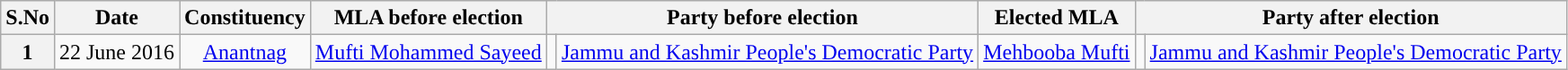<table class="wikitable sortable" style="text-align:center;">
<tr>
<th>S.No</th>
<th>Date</th>
<th>Constituency</th>
<th>MLA before election</th>
<th colspan="2">Party before election</th>
<th>Elected MLA</th>
<th colspan="2">Party after election</th>
</tr>
<tr>
<th>1</th>
<td>22 June 2016</td>
<td><a href='#'>Anantnag</a></td>
<td><a href='#'>Mufti Mohammed Sayeed</a></td>
<td></td>
<td><a href='#'>Jammu and Kashmir People's Democratic Party</a></td>
<td><a href='#'>Mehbooba Mufti</a></td>
<td></td>
<td><a href='#'>Jammu and Kashmir People's Democratic Party</a></td>
</tr>
</table>
